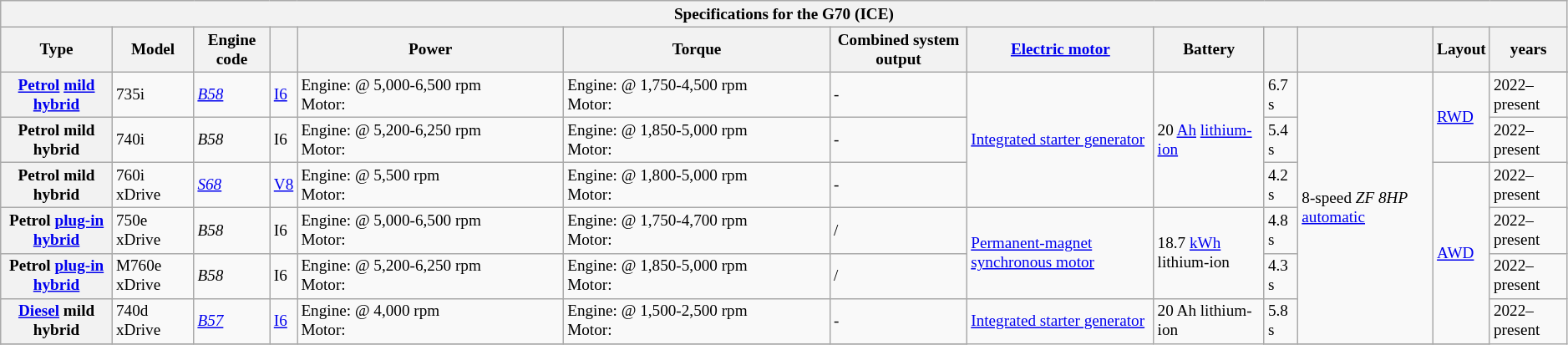<table class="wikitable collapsible" style="text-align:left; font-size:80%;">
<tr>
<th colspan="13">Specifications for the G70 (ICE)</th>
</tr>
<tr>
<th>Type</th>
<th>Model</th>
<th>Engine code</th>
<th></th>
<th width="17%">Power</th>
<th width="17%">Torque</th>
<th>Combined system output</th>
<th><a href='#'>Electric motor</a></th>
<th>Battery</th>
<th></th>
<th></th>
<th>Layout</th>
<th> years</th>
</tr>
<tr>
<th rowspan="2"><a href='#'>Petrol</a> <a href='#'>mild hybrid</a></th>
<td rowspan="2">735i</td>
<td rowspan="2"><em><a href='#'>B58</a></em></td>
<td rowspan="2"> <a href='#'>I6</a></td>
<td rowspan="2">Engine:  @ 5,000-6,500 rpm<br>Motor: </td>
<td rowspan="2">Engine:  @ 1,750-4,500 rpm<br>Motor: </td>
<td rowspan="2">-</td>
<td rowspan="6"><a href='#'>Integrated starter generator</a></td>
<td rowspan="6">20 <a href='#'>Ah</a> <a href='#'>lithium-ion</a></td>
<td rowspan="2">6.7 s</td>
<td rowspan="12">8-speed <em>ZF 8HP</em> <a href='#'>automatic</a></td>
<td rowspan="4"><a href='#'>RWD</a></td>
</tr>
<tr>
<td rowspan="2">2022–present</td>
</tr>
<tr>
<th rowspan="2">Petrol mild hybrid</th>
<td rowspan="2">740i</td>
<td rowspan="2"><em>B58</em></td>
<td rowspan="2"> I6</td>
<td rowspan="2">Engine:  @ 5,200-6,250 rpm<br>Motor: </td>
<td rowspan="2">Engine:  @ 1,850-5,000 rpm<br>Motor: </td>
<td rowspan="2">-</td>
<td rowspan="2">5.4 s</td>
</tr>
<tr>
<td rowspan="2">2022–present</td>
</tr>
<tr>
<th rowspan="2">Petrol mild hybrid</th>
<td rowspan="2">760i xDrive</td>
<td rowspan="2"><em><a href='#'>S68</a></em></td>
<td rowspan="2"> <a href='#'>V8</a></td>
<td rowspan="2">Engine:  @ 5,500 rpm<br>Motor: </td>
<td rowspan="2">Engine:  @ 1,800-5,000 rpm<br>Motor: </td>
<td rowspan="2">-</td>
<td rowspan="2">4.2 s</td>
<td rowspan="8"><a href='#'>AWD</a></td>
</tr>
<tr>
<td rowspan="2">2022–present</td>
</tr>
<tr>
<th rowspan="2">Petrol <a href='#'>plug-in hybrid</a></th>
<td rowspan="2">750e xDrive</td>
<td rowspan="2"><em>B58</em></td>
<td rowspan="2"> I6</td>
<td rowspan="2">Engine:  @ 5,000-6,500 rpm<br>Motor: </td>
<td rowspan="2">Engine:  @ 1,750-4,700 rpm<br>Motor: </td>
<td rowspan="2"> / </td>
<td rowspan="4"><a href='#'>Permanent-magnet synchronous motor</a></td>
<td rowspan="4">18.7 <a href='#'>kWh</a> lithium-ion</td>
<td rowspan="2">4.8 s</td>
</tr>
<tr>
<td rowspan="2">2022–present</td>
</tr>
<tr>
<th rowspan="2">Petrol <a href='#'>plug-in hybrid</a></th>
<td rowspan="2">M760e xDrive</td>
<td rowspan="2"><em>B58</em></td>
<td rowspan="2"> I6</td>
<td rowspan="2">Engine:  @ 5,200-6,250 rpm<br>Motor: </td>
<td rowspan="2">Engine:  @ 1,850-5,000 rpm<br>Motor: </td>
<td rowspan="2"> / </td>
<td rowspan="2">4.3 s</td>
</tr>
<tr>
<td rowspan="2">2022–present</td>
</tr>
<tr>
<th rowspan="2"><a href='#'>Diesel</a> mild hybrid</th>
<td rowspan="2">740d xDrive</td>
<td rowspan="2"><em><a href='#'>B57</a></em></td>
<td rowspan="2"> <a href='#'>I6</a></td>
<td rowspan="2">Engine:  @ 4,000 rpm<br>Motor: </td>
<td rowspan="2">Engine:  @ 1,500-2,500 rpm<br>Motor: </td>
<td rowspan="2">-</td>
<td rowspan="6"><a href='#'>Integrated starter generator</a></td>
<td rowspan="6">20 Ah lithium-ion</td>
<td rowspan="2">5.8 s</td>
</tr>
<tr>
<td rowspan="2">2022–present</td>
</tr>
<tr>
</tr>
</table>
